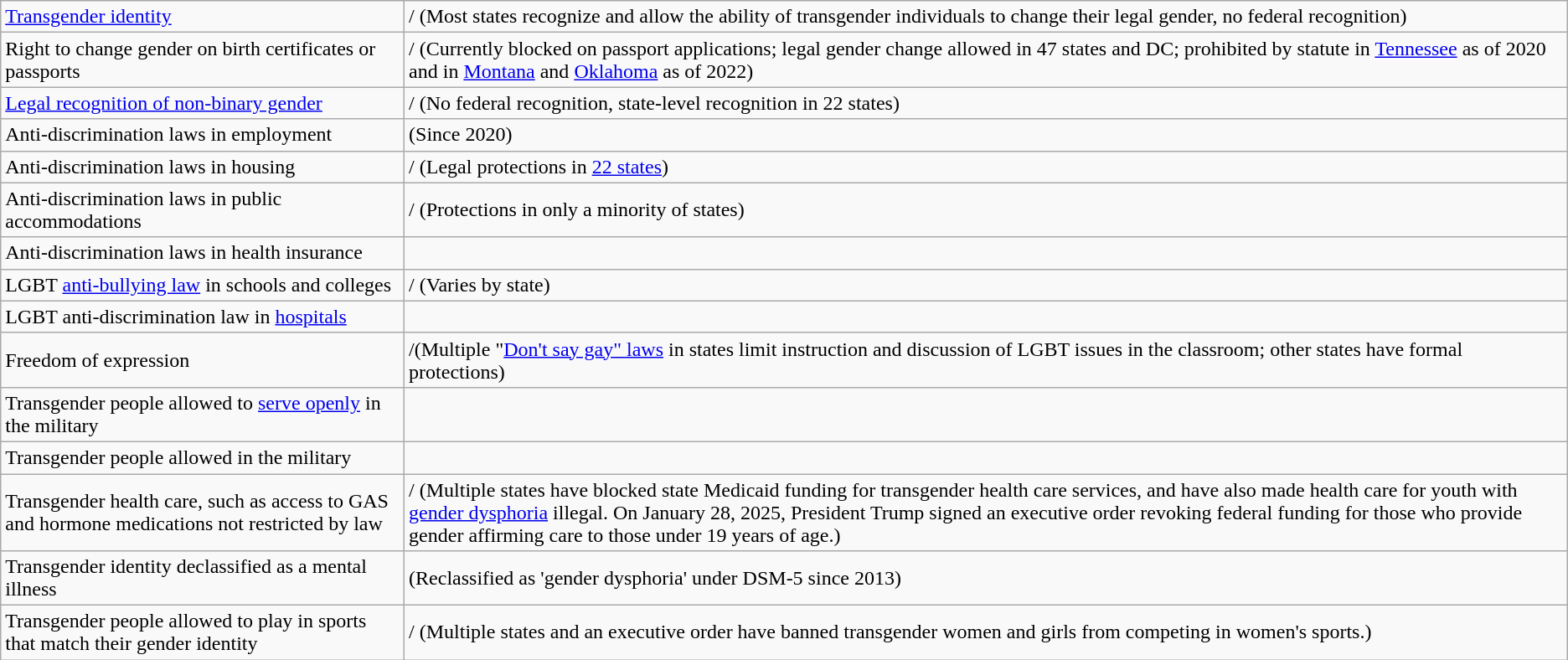<table class="wikitable">
<tr>
<td><a href='#'>Transgender identity</a></td>
<td>/ (Most states recognize and allow the ability of transgender individuals to change their legal gender, no federal recognition)</td>
</tr>
<tr>
<td>Right to change gender on birth certificates or passports</td>
<td>/ (Currently blocked on passport applications; legal gender change allowed in 47 states and DC; prohibited by statute in <a href='#'>Tennessee</a> as of 2020 and in <a href='#'>Montana</a> and <a href='#'>Oklahoma</a> as of 2022)</td>
</tr>
<tr>
<td><a href='#'>Legal recognition of non-binary gender</a></td>
<td>/ (No federal recognition, state-level recognition in 22 states)</td>
</tr>
<tr>
<td>Anti-discrimination laws in employment</td>
<td> (Since 2020)</td>
</tr>
<tr>
<td>Anti-discrimination laws in housing</td>
<td>/ (Legal protections in <a href='#'>22 states</a>)</td>
</tr>
<tr>
<td>Anti-discrimination laws in public accommodations</td>
<td>/ (Protections in only a minority of states)</td>
</tr>
<tr>
<td>Anti-discrimination laws in health insurance</td>
<td></td>
</tr>
<tr>
<td>LGBT <a href='#'>anti-bullying law</a> in schools and colleges</td>
<td>/ (Varies by state)</td>
</tr>
<tr>
<td>LGBT anti-discrimination law in <a href='#'>hospitals</a></td>
<td></td>
</tr>
<tr>
<td>Freedom of expression</td>
<td>/(Multiple "<a href='#'>Don't say gay" laws</a> in states limit instruction and discussion of LGBT issues in the classroom; other states have formal protections)</td>
</tr>
<tr>
<td>Transgender people allowed to <a href='#'>serve openly</a> in the military</td>
<td></td>
</tr>
<tr>
<td>Transgender people allowed in the military</td>
<td></td>
</tr>
<tr>
<td>Transgender health care, such as access to GAS and hormone medications not restricted by law</td>
<td>/ (Multiple states have blocked state Medicaid funding for transgender health care services, and have also made health care for youth with <a href='#'>gender dysphoria</a> illegal. On January 28, 2025, President Trump signed an executive order revoking federal funding for those who provide gender affirming care to those under 19 years of age.)</td>
</tr>
<tr>
<td>Transgender identity declassified as a mental illness</td>
<td>(Reclassified as 'gender dysphoria' under DSM-5 since 2013)</td>
</tr>
<tr>
<td>Transgender people allowed to play in sports that match their gender identity</td>
<td>/ (Multiple states and an executive order have banned transgender women and girls from competing in women's sports.)</td>
</tr>
</table>
